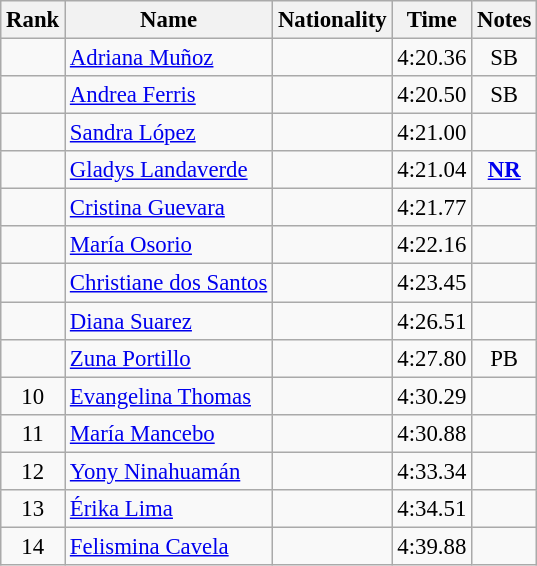<table class="wikitable sortable" style="text-align:center;font-size:95%">
<tr>
<th>Rank</th>
<th>Name</th>
<th>Nationality</th>
<th>Time</th>
<th>Notes</th>
</tr>
<tr>
<td></td>
<td align=left><a href='#'>Adriana Muñoz</a></td>
<td align=left></td>
<td>4:20.36</td>
<td>SB</td>
</tr>
<tr>
<td></td>
<td align=left><a href='#'>Andrea Ferris</a></td>
<td align=left></td>
<td>4:20.50</td>
<td>SB</td>
</tr>
<tr>
<td></td>
<td align=left><a href='#'>Sandra López</a></td>
<td align=left></td>
<td>4:21.00</td>
<td></td>
</tr>
<tr>
<td></td>
<td align=left><a href='#'>Gladys Landaverde</a></td>
<td align=left></td>
<td>4:21.04</td>
<td><strong><a href='#'>NR</a></strong></td>
</tr>
<tr>
<td></td>
<td align=left><a href='#'>Cristina Guevara</a></td>
<td align=left></td>
<td>4:21.77</td>
<td></td>
</tr>
<tr>
<td></td>
<td align=left><a href='#'>María Osorio</a></td>
<td align=left></td>
<td>4:22.16</td>
<td></td>
</tr>
<tr>
<td></td>
<td align=left><a href='#'>Christiane dos Santos</a></td>
<td align=left></td>
<td>4:23.45</td>
<td></td>
</tr>
<tr>
<td></td>
<td align=left><a href='#'>Diana Suarez</a></td>
<td align=left></td>
<td>4:26.51</td>
<td></td>
</tr>
<tr>
<td></td>
<td align=left><a href='#'>Zuna Portillo</a></td>
<td align=left></td>
<td>4:27.80</td>
<td>PB</td>
</tr>
<tr>
<td>10</td>
<td align=left><a href='#'>Evangelina Thomas</a></td>
<td align=left></td>
<td>4:30.29</td>
<td></td>
</tr>
<tr>
<td>11</td>
<td align=left><a href='#'>María Mancebo</a></td>
<td align=left></td>
<td>4:30.88</td>
<td></td>
</tr>
<tr>
<td>12</td>
<td align=left><a href='#'>Yony Ninahuamán</a></td>
<td align=left></td>
<td>4:33.34</td>
<td></td>
</tr>
<tr>
<td>13</td>
<td align=left><a href='#'>Érika Lima</a></td>
<td align=left></td>
<td>4:34.51</td>
<td></td>
</tr>
<tr>
<td>14</td>
<td align=left><a href='#'>Felismina Cavela</a></td>
<td align=left></td>
<td>4:39.88</td>
<td></td>
</tr>
</table>
